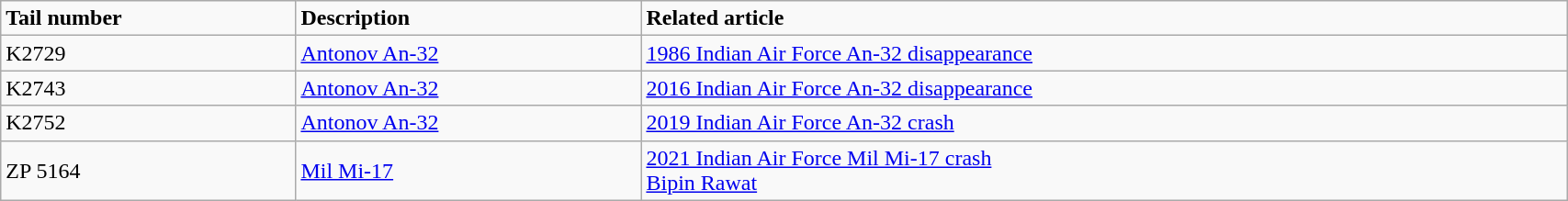<table class="wikitable" width="90%">
<tr>
<td><strong>Tail number</strong></td>
<td><strong>Description</strong></td>
<td><strong>Related article</strong></td>
</tr>
<tr>
<td>K2729</td>
<td><a href='#'>Antonov An-32</a></td>
<td><a href='#'>1986 Indian Air Force An-32 disappearance</a></td>
</tr>
<tr>
<td>K2743</td>
<td><a href='#'>Antonov An-32</a></td>
<td><a href='#'>2016 Indian Air Force An-32 disappearance</a></td>
</tr>
<tr>
<td>K2752</td>
<td><a href='#'>Antonov An-32</a></td>
<td><a href='#'>2019 Indian Air Force An-32 crash</a></td>
</tr>
<tr>
<td>ZP 5164</td>
<td><a href='#'>Mil Mi-17</a></td>
<td><a href='#'>2021 Indian Air Force Mil Mi-17 crash</a><br><a href='#'>Bipin Rawat</a></td>
</tr>
</table>
